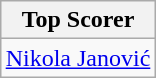<table class=wikitable style="text-align:left; margin:auto">
<tr>
<th>Top Scorer</th>
</tr>
<tr>
<td> <a href='#'>Nikola Janović</a></td>
</tr>
</table>
